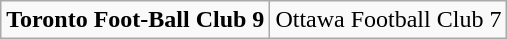<table class="wikitable">
<tr>
<td><strong>Toronto Foot-Ball Club 9</strong></td>
<td>Ottawa Football Club 7</td>
</tr>
</table>
